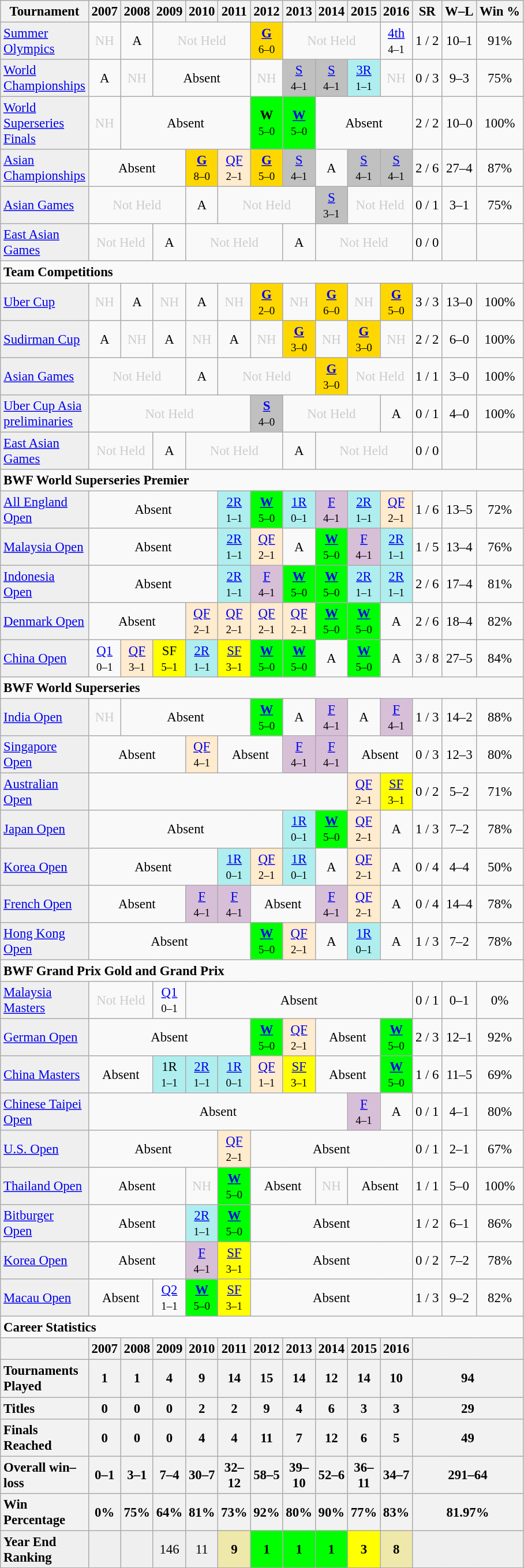<table class=wikitable style="font-size:95%; text-align:center">
<tr>
<th width=20>Tournament</th>
<th width=5>2007</th>
<th width=5>2008</th>
<th width=5>2009</th>
<th width=5>2010</th>
<th width=5>2011</th>
<th width=5>2012</th>
<th width=5>2013</th>
<th width=5>2014</th>
<th width=5>2015</th>
<th width=5>2016</th>
<th>SR</th>
<th>W–L</th>
<th>Win %</th>
</tr>
<tr>
<td bgcolor=efefef align=left><a href='#'>Summer Olympics</a></td>
<td colspan=1 style=color:#ccc>NH</td>
<td>A</td>
<td colspan=3 style=color:#ccc>Not Held</td>
<td bgcolor=gold><strong><a href='#'>G</a></strong><br><small>6–0</small></td>
<td colspan=3 style=color:#ccc>Not Held</td>
<td><a href='#'>4th</a><br><small>4–1</small></td>
<td>1 / 2</td>
<td>10–1</td>
<td>91%</td>
</tr>
<tr>
<td bgcolor=efefef align=left><a href='#'>World Championships</a></td>
<td>A</td>
<td colspan=1 style=color:#ccc>NH</td>
<td colspan=3>Absent</td>
<td colspan=1 style=color:#ccc>NH</td>
<td bgcolor=silver><a href='#'>S</a><br><small>4–1</small></td>
<td bgcolor=silver><a href='#'>S</a><br><small>4–1</small></td>
<td bgcolor=afeeee><a href='#'>3R</a><br><small>1–1</small></td>
<td colspan=1 style=color:#ccc>NH</td>
<td>0 / 3</td>
<td>9–3</td>
<td>75%</td>
</tr>
<tr>
<td bgcolor=efefef align=left><a href='#'>World Superseries Finals</a></td>
<td colspan=1 style=color:#ccc>NH</td>
<td colspan=4>Absent</td>
<td bgcolor=00ff00><strong>W</strong><br><small>5–0</small></td>
<td bgcolor=00ff00><strong><a href='#'>W</a></strong><br><small>5–0</small></td>
<td colspan=3>Absent</td>
<td>2 / 2</td>
<td>10–0</td>
<td>100%</td>
</tr>
<tr>
<td bgcolor=efefef align=left><a href='#'>Asian Championships</a></td>
<td colspan=3>Absent</td>
<td bgcolor=gold><strong><a href='#'>G</a></strong><br><small>8–0</small></td>
<td bgcolor=ffebcd><a href='#'>QF</a><br><small>2–1</small></td>
<td bgcolor=gold><strong><a href='#'>G</a></strong><br><small>5–0</small></td>
<td bgcolor=silver><a href='#'>S</a><br><small>4–1</small></td>
<td>A</td>
<td bgcolor=silver><a href='#'>S</a><br><small>4–1</small></td>
<td bgcolor=silver><a href='#'>S</a><br><small>4–1</small></td>
<td>2 / 6</td>
<td>27–4</td>
<td>87%</td>
</tr>
<tr>
<td bgcolor=efefef align=left><a href='#'>Asian Games</a></td>
<td colspan=3 style=color:#ccc>Not Held</td>
<td>A</td>
<td colspan=3 style=color:#ccc>Not Held</td>
<td bgcolor=silver><a href='#'>S</a><br><small>3–1</small></td>
<td colspan=2 style=color:#ccc>Not Held</td>
<td>0 / 1</td>
<td>3–1</td>
<td>75%</td>
</tr>
<tr>
<td bgcolor=efefef align=left><a href='#'>East Asian Games</a></td>
<td colspan=2 style=color:#ccc>Not Held</td>
<td>A</td>
<td colspan=3 style=color:#ccc>Not Held</td>
<td>A</td>
<td colspan=3 style=color:#ccc>Not Held</td>
<td>0 / 0</td>
<td></td>
<td></td>
</tr>
<tr>
<td colspan=14 align=left><strong>Team Competitions</strong></td>
</tr>
<tr>
<td bgcolor=efefef align=left><a href='#'>Uber Cup</a></td>
<td colspan=1 style=color:#ccc>NH</td>
<td>A</td>
<td colspan=1 style=color:#ccc>NH</td>
<td>A</td>
<td colspan=1 style=color:#ccc>NH</td>
<td bgcolor=gold><strong><a href='#'>G</a></strong><br><small>2–0</small></td>
<td colspan=1 style=color:#ccc>NH</td>
<td bgcolor=gold><strong><a href='#'>G</a></strong><br><small>6–0</small></td>
<td colspan=1 style=color:#ccc>NH</td>
<td bgcolor=gold><strong><a href='#'>G</a></strong><br><small>5–0</small></td>
<td>3 / 3</td>
<td>13–0</td>
<td>100%</td>
</tr>
<tr>
<td bgcolor=efefef align=left><a href='#'>Sudirman Cup</a></td>
<td>A</td>
<td colspan=1 style=color:#ccc>NH</td>
<td>A</td>
<td colspan=1 style=color:#ccc>NH</td>
<td>A</td>
<td colspan=1 style=color:#ccc>NH</td>
<td bgcolor=gold><strong><a href='#'>G</a></strong><br><small>3–0</small></td>
<td colspan=1 style=color:#ccc>NH</td>
<td bgcolor=gold><strong><a href='#'>G</a></strong><br><small>3–0</small></td>
<td colspan=1 style=color:#ccc>NH</td>
<td>2 / 2</td>
<td>6–0</td>
<td>100%</td>
</tr>
<tr>
<td bgcolor=efefef align=left><a href='#'>Asian Games</a></td>
<td colspan=3 style=color:#ccc>Not Held</td>
<td>A</td>
<td colspan=3 style=color:#ccc>Not Held</td>
<td bgcolor=gold><strong><a href='#'>G</a></strong><br><small>3–0</small></td>
<td colspan=2 style=color:#ccc>Not Held</td>
<td>1 / 1</td>
<td>3–0</td>
<td>100%</td>
</tr>
<tr>
<td bgcolor=efefef align=left><a href='#'>Uber Cup Asia preliminaries</a></td>
<td colspan=5 style=color:#ccc>Not Held</td>
<td bgcolor=silver><strong><a href='#'>S</a></strong><br><small>4–0</small></td>
<td colspan=3 style=color:#ccc>Not Held</td>
<td>A</td>
<td>0 / 1</td>
<td>4–0</td>
<td>100%</td>
</tr>
<tr>
<td bgcolor=efefef align=left><a href='#'>East Asian Games</a></td>
<td colspan=2 style=color:#ccc>Not Held</td>
<td>A</td>
<td colspan=3 style=color:#ccc>Not Held</td>
<td>A</td>
<td colspan=3 style=color:#ccc>Not Held</td>
<td>0 / 0</td>
<td></td>
<td></td>
</tr>
<tr>
<td colspan=14 align=left><strong>BWF World Superseries Premier</strong></td>
</tr>
<tr>
<td bgcolor=efefef align=left><a href='#'>All England Open</a></td>
<td colspan=4>Absent</td>
<td bgcolor=afeeee><a href='#'>2R</a><br><small>1–1</small></td>
<td bgcolor=00ff00><strong><a href='#'>W</a></strong><br><small>5–0</small></td>
<td bgcolor=afeeee><a href='#'>1R</a><br><small>0–1</small></td>
<td bgcolor=d8bfd8><a href='#'>F</a><br><small>4–1</small></td>
<td bgcolor=afeeee><a href='#'>2R</a><br><small>1–1</small></td>
<td bgcolor=ffebcd><a href='#'>QF</a><br><small>2–1</small></td>
<td>1 / 6</td>
<td>13–5</td>
<td>72%</td>
</tr>
<tr>
<td bgcolor=efefef align=left><a href='#'>Malaysia Open</a></td>
<td colspan=4>Absent</td>
<td bgcolor=afeeee><a href='#'>2R</a><br><small>1–1</small></td>
<td bgcolor=ffebcd><a href='#'>QF</a><br><small>2–1</small></td>
<td>A</td>
<td bgcolor=00ff00><strong><a href='#'>W</a></strong><br><small>5–0</small></td>
<td bgcolor=d8bfd8><a href='#'>F</a><br><small>4–1</small></td>
<td bgcolor=afeeee><a href='#'>2R</a><br><small>1–1</small></td>
<td>1 / 5</td>
<td>13–4</td>
<td>76%</td>
</tr>
<tr>
<td bgcolor=efefef align=left><a href='#'>Indonesia Open</a></td>
<td colspan=4>Absent</td>
<td bgcolor=afeeee><a href='#'>2R</a><br><small>1–1</small></td>
<td bgcolor=d8bfd8><a href='#'>F</a><br><small>4–1</small></td>
<td bgcolor=00ff00><strong><a href='#'>W</a></strong><br><small>5–0</small></td>
<td bgcolor=00ff00><strong><a href='#'>W</a></strong><br><small>5–0</small></td>
<td bgcolor=afeeee><a href='#'>2R</a><br><small>1–1</small></td>
<td bgcolor=afeeee><a href='#'>2R</a><br><small>1–1</small></td>
<td>2 / 6</td>
<td>17–4</td>
<td>81%</td>
</tr>
<tr>
<td bgcolor=efefef align=left><a href='#'>Denmark Open</a></td>
<td colspan=3>Absent</td>
<td bgcolor=ffebcd><a href='#'>QF</a><br><small>2–1</small></td>
<td bgcolor=ffebcd><a href='#'>QF</a><br><small>2–1</small></td>
<td bgcolor=ffebcd><a href='#'>QF</a><br><small>2–1</small></td>
<td bgcolor=ffebcd><a href='#'>QF</a><br><small>2–1</small></td>
<td bgcolor=00ff00><strong><a href='#'>W</a></strong><br><small>5–0</small></td>
<td bgcolor=00ff00><strong><a href='#'>W</a></strong><br><small>5–0</small></td>
<td>A</td>
<td>2 / 6</td>
<td>18–4</td>
<td>82%</td>
</tr>
<tr>
<td bgcolor=efefef align=left><a href='#'>China Open</a></td>
<td><a href='#'>Q1</a><br><small>0–1</small></td>
<td bgcolor=ffebcd><a href='#'>QF</a><br><small>3–1</small></td>
<td bgcolor=yellow>SF<br><small>5–1</small></td>
<td bgcolor=afeeee><a href='#'>2R</a><br><small>1–1</small></td>
<td bgcolor=yellow><a href='#'>SF</a><br><small>3–1</small></td>
<td bgcolor=00ff00><strong><a href='#'>W</a></strong><br><small>5–0</small></td>
<td bgcolor=00ff00><strong><a href='#'>W</a></strong><br><small>5–0</small></td>
<td>A</td>
<td bgcolor=00ff00><strong><a href='#'>W</a></strong><br><small>5–0</small></td>
<td>A</td>
<td>3 / 8</td>
<td>27–5</td>
<td>84%</td>
</tr>
<tr>
<td colspan=14 align=left><strong>BWF World Superseries</strong></td>
</tr>
<tr>
<td bgcolor=efefef align=left><a href='#'>India Open</a></td>
<td colspan=1 style=color:#ccc>NH</td>
<td colspan=4>Absent</td>
<td bgcolor=00ff00><strong><a href='#'>W</a></strong><br><small>5–0</small></td>
<td>A</td>
<td bgcolor=d8bfd8><a href='#'>F</a><br><small>4–1</small></td>
<td>A</td>
<td bgcolor=d8bfd8><a href='#'>F</a><br><small>4–1</small></td>
<td>1 / 3</td>
<td>14–2</td>
<td>88%</td>
</tr>
<tr>
<td bgcolor=efefef align=left><a href='#'>Singapore Open</a></td>
<td colspan=3>Absent</td>
<td bgcolor=ffebcd><a href='#'>QF</a><br><small>4–1</small></td>
<td colspan=2>Absent</td>
<td bgcolor=d8bfd8><a href='#'>F</a><br><small>4–1</small></td>
<td bgcolor=d8bfd8><a href='#'>F</a><br><small>4–1</small></td>
<td colspan=2>Absent</td>
<td>0 / 3</td>
<td>12–3</td>
<td>80%</td>
</tr>
<tr>
<td bgcolor=efefef align=left><a href='#'>Australian Open</a></td>
<td colspan=8></td>
<td bgcolor=ffebcd><a href='#'>QF</a><br><small>2–1</small></td>
<td bgcolor=yellow><a href='#'>SF</a><br><small>3–1</small></td>
<td>0 / 2</td>
<td>5–2</td>
<td>71%</td>
</tr>
<tr>
<td bgcolor=efefef align=left><a href='#'>Japan Open</a></td>
<td colspan=6>Absent</td>
<td bgcolor=afeeee><a href='#'>1R</a><br><small>0–1</small></td>
<td bgcolor=00ff00><strong><a href='#'>W</a></strong><br><small>5–0</small></td>
<td bgcolor=ffebcd><a href='#'>QF</a><br><small>2–1</small></td>
<td>A</td>
<td>1 / 3</td>
<td>7–2</td>
<td>78%</td>
</tr>
<tr>
<td bgcolor=efefef align=left><a href='#'>Korea Open</a></td>
<td colspan=4>Absent</td>
<td bgcolor=afeeee><a href='#'>1R</a><br><small>0–1</small></td>
<td bgcolor=ffebcd><a href='#'>QF</a><br><small>2–1</small></td>
<td bgcolor=afeeee><a href='#'>1R</a><br><small>0–1</small></td>
<td>A</td>
<td bgcolor=ffebcd><a href='#'>QF</a><br><small>2–1</small></td>
<td>A</td>
<td>0 / 4</td>
<td>4–4</td>
<td>50%</td>
</tr>
<tr>
<td bgcolor=efefef align=left><a href='#'>French Open</a></td>
<td colspan=3>Absent</td>
<td bgcolor=d8bfd8><a href='#'>F</a><br><small>4–1</small></td>
<td bgcolor=d8bfd8><a href='#'>F</a><br><small>4–1</small></td>
<td colspan=2>Absent</td>
<td bgcolor=d8bfd8><a href='#'>F</a><br><small>4–1</small></td>
<td bgcolor=ffebcd><a href='#'>QF</a><br><small>2–1</small></td>
<td>A</td>
<td>0 / 4</td>
<td>14–4</td>
<td>78%</td>
</tr>
<tr>
<td bgcolor=efefef align=left><a href='#'>Hong Kong Open</a></td>
<td colspan=5>Absent</td>
<td bgcolor=00ff00><strong><a href='#'>W</a></strong><br><small>5–0</small></td>
<td bgcolor=ffebcd><a href='#'>QF</a><br><small>2–1</small></td>
<td>A</td>
<td bgcolor=afeeee><a href='#'>1R</a><br><small>0–1</small></td>
<td>A</td>
<td>1 / 3</td>
<td>7–2</td>
<td>78%</td>
</tr>
<tr>
<td colspan=14 align=left><strong>BWF Grand Prix Gold and Grand Prix</strong></td>
</tr>
<tr>
<td bgcolor=efefef align=left><a href='#'>Malaysia Masters</a></td>
<td colspan=2 style=color:#ccc>Not Held</td>
<td><a href='#'>Q1</a><br><small>0–1</small></td>
<td colspan=7>Absent</td>
<td>0 / 1</td>
<td>0–1</td>
<td>0%</td>
</tr>
<tr>
<td bgcolor=efefef align=left><a href='#'>German Open</a></td>
<td colspan=5>Absent</td>
<td bgcolor=00ff00><strong><a href='#'>W</a></strong><br><small>5–0</small></td>
<td bgcolor=ffebcd><a href='#'>QF</a><br><small>2–1</small></td>
<td colspan=2>Absent</td>
<td bgcolor=00ff00><strong><a href='#'>W</a></strong><br><small>5–0</small></td>
<td>2 / 3</td>
<td>12–1</td>
<td>92%</td>
</tr>
<tr>
<td bgcolor=efefef align=left><a href='#'>China Masters</a></td>
<td colspan=2>Absent</td>
<td bgcolor=afeeee>1R<br><small>1–1</small></td>
<td bgcolor=afeeee><a href='#'>2R</a><br><small>1–1</small></td>
<td bgcolor=afeeee><a href='#'>1R</a><br><small>0–1</small></td>
<td bgcolor=ffebcd><a href='#'>QF</a><br><small>1–1</small></td>
<td bgcolor=yellow><a href='#'>SF</a><br><small>3–1</small></td>
<td colspan=2>Absent</td>
<td bgcolor=00ff00><strong><a href='#'>W</a></strong><br><small>5–0</small></td>
<td>1 / 6</td>
<td>11–5</td>
<td>69%</td>
</tr>
<tr>
<td bgcolor=efefef align=left><a href='#'>Chinese Taipei Open</a></td>
<td colspan=8>Absent</td>
<td bgcolor=d8bfd8><a href='#'>F</a><br><small>4–1</small></td>
<td>A</td>
<td>0 / 1</td>
<td>4–1</td>
<td>80%</td>
</tr>
<tr>
<td bgcolor=efefef align=left><a href='#'>U.S. Open</a></td>
<td colspan=4>Absent</td>
<td bgcolor=ffebcd><a href='#'>QF</a><br><small>2–1</small></td>
<td colspan=5>Absent</td>
<td>0 / 1</td>
<td>2–1</td>
<td>67%</td>
</tr>
<tr>
<td bgcolor=efefef align=left><a href='#'>Thailand Open</a></td>
<td colspan=3>Absent</td>
<td colspan=1 style=color:#ccc>NH</td>
<td bgcolor=00ff00><strong><a href='#'>W</a></strong><br><small>5–0</small></td>
<td colspan=2>Absent</td>
<td colspan=1 style=color:#ccc>NH</td>
<td colspan=2>Absent</td>
<td>1 / 1</td>
<td>5–0</td>
<td>100%</td>
</tr>
<tr>
<td bgcolor=efefef align=left><a href='#'>Bitburger Open</a></td>
<td colspan=3>Absent</td>
<td bgcolor=afeeee><a href='#'>2R</a><br><small>1–1</small></td>
<td bgcolor=00ff00><strong><a href='#'>W</a></strong><br><small>5–0</small></td>
<td colspan=5>Absent</td>
<td>1 / 2</td>
<td>6–1</td>
<td>86%</td>
</tr>
<tr>
<td bgcolor=efefef align=left><a href='#'>Korea Open</a></td>
<td colspan=3>Absent</td>
<td bgcolor=d8bfd8><a href='#'>F</a><br><small>4–1</small></td>
<td bgcolor=yellow><a href='#'>SF</a><br><small>3–1</small></td>
<td colspan=5>Absent</td>
<td>0 / 2</td>
<td>7–2</td>
<td>78%</td>
</tr>
<tr>
<td bgcolor=efefef align=left><a href='#'>Macau Open</a></td>
<td colspan=2>Absent</td>
<td><a href='#'>Q2</a><br><small>1–1</small></td>
<td bgcolor=00ff00><strong><a href='#'>W</a></strong><br><small>5–0</small></td>
<td bgcolor=yellow><a href='#'>SF</a><br><small>3–1</small></td>
<td colspan=5>Absent</td>
<td>1 / 3</td>
<td>9–2</td>
<td>82%</td>
</tr>
<tr>
<td colspan=14 align=left><strong>Career Statistics</strong></td>
</tr>
<tr>
<th></th>
<th>2007</th>
<th>2008</th>
<th>2009</th>
<th>2010</th>
<th>2011</th>
<th>2012</th>
<th>2013</th>
<th>2014</th>
<th>2015</th>
<th>2016</th>
<th colspan=3></th>
</tr>
<tr>
<th style=text-align:left><strong>Tournaments Played</strong></th>
<th>1</th>
<th>1</th>
<th>4</th>
<th>9</th>
<th>14</th>
<th>15</th>
<th>14</th>
<th>12</th>
<th>14</th>
<th>10</th>
<th colspan=3>94</th>
</tr>
<tr>
<th style=text-align:left><strong>Titles</strong></th>
<th>0</th>
<th>0</th>
<th>0</th>
<th>2</th>
<th>2</th>
<th>9</th>
<th>4</th>
<th>6</th>
<th>3</th>
<th>3</th>
<th colspan=3>29</th>
</tr>
<tr>
<th style=text-align:left><strong>Finals Reached</strong></th>
<th>0</th>
<th>0</th>
<th>0</th>
<th>4</th>
<th>4</th>
<th>11</th>
<th>7</th>
<th>12</th>
<th>6</th>
<th>5</th>
<th colspan=3>49</th>
</tr>
<tr>
<th style=text-align:left><strong>Overall win–loss</strong></th>
<th>0–1</th>
<th>3–1</th>
<th>7–4</th>
<th>30–7</th>
<th>32–12</th>
<th>58–5</th>
<th>39–10</th>
<th>52–6</th>
<th>36–11</th>
<th>34–7</th>
<th colspan=3>291–64</th>
</tr>
<tr>
<th style=text-align:left><strong>Win Percentage</strong></th>
<th>0%</th>
<th>75%</th>
<th>64%</th>
<th>81%</th>
<th>73%</th>
<th>92%</th>
<th>80%</th>
<th>90%</th>
<th>77%</th>
<th>83%</th>
<th colspan=3>81.97%</th>
</tr>
<tr bgcolor=efefef>
<td align=left><strong>Year End Ranking</strong></td>
<td></td>
<td></td>
<td>146</td>
<td>11</td>
<td bgcolor=eee8aa><strong>9</strong></td>
<td bgcolor=00ff00><strong>1</strong></td>
<td bgcolor=00ff00><strong>1</strong></td>
<td bgcolor=00ff00><strong>1</strong></td>
<td bgcolor=yellow><strong>3</strong></td>
<td bgcolor=eee8aa><strong>8</strong></td>
<td colspan=3></td>
</tr>
</table>
